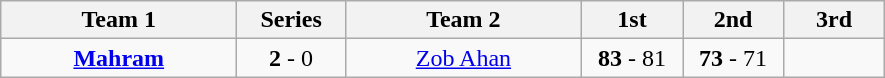<table class="wikitable" style="text-align:center">
<tr>
<th width=150>Team 1</th>
<th width=65>Series</th>
<th width=150>Team 2</th>
<th width=60>1st</th>
<th width=60>2nd</th>
<th width=60>3rd</th>
</tr>
<tr>
<td><strong><a href='#'>Mahram</a></strong></td>
<td><strong>2</strong> - 0</td>
<td><a href='#'>Zob Ahan</a></td>
<td><strong>83</strong> - 81</td>
<td><strong>73</strong> - 71</td>
</tr>
</table>
